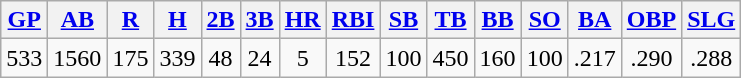<table class="wikitable">
<tr>
<th><a href='#'>GP</a></th>
<th><a href='#'>AB</a></th>
<th><a href='#'>R</a></th>
<th><a href='#'>H</a></th>
<th><a href='#'>2B</a></th>
<th><a href='#'>3B</a></th>
<th><a href='#'>HR</a></th>
<th><a href='#'>RBI</a></th>
<th><a href='#'>SB</a></th>
<th><a href='#'>TB</a></th>
<th><a href='#'>BB</a></th>
<th><a href='#'>SO</a></th>
<th><a href='#'>BA</a></th>
<th><a href='#'>OBP</a></th>
<th><a href='#'>SLG</a></th>
</tr>
<tr align = center>
<td>533</td>
<td>1560</td>
<td>175</td>
<td>339</td>
<td>48</td>
<td>24</td>
<td>5</td>
<td>152</td>
<td>100</td>
<td>450</td>
<td>160</td>
<td>100</td>
<td>.217</td>
<td>.290</td>
<td>.288</td>
</tr>
</table>
